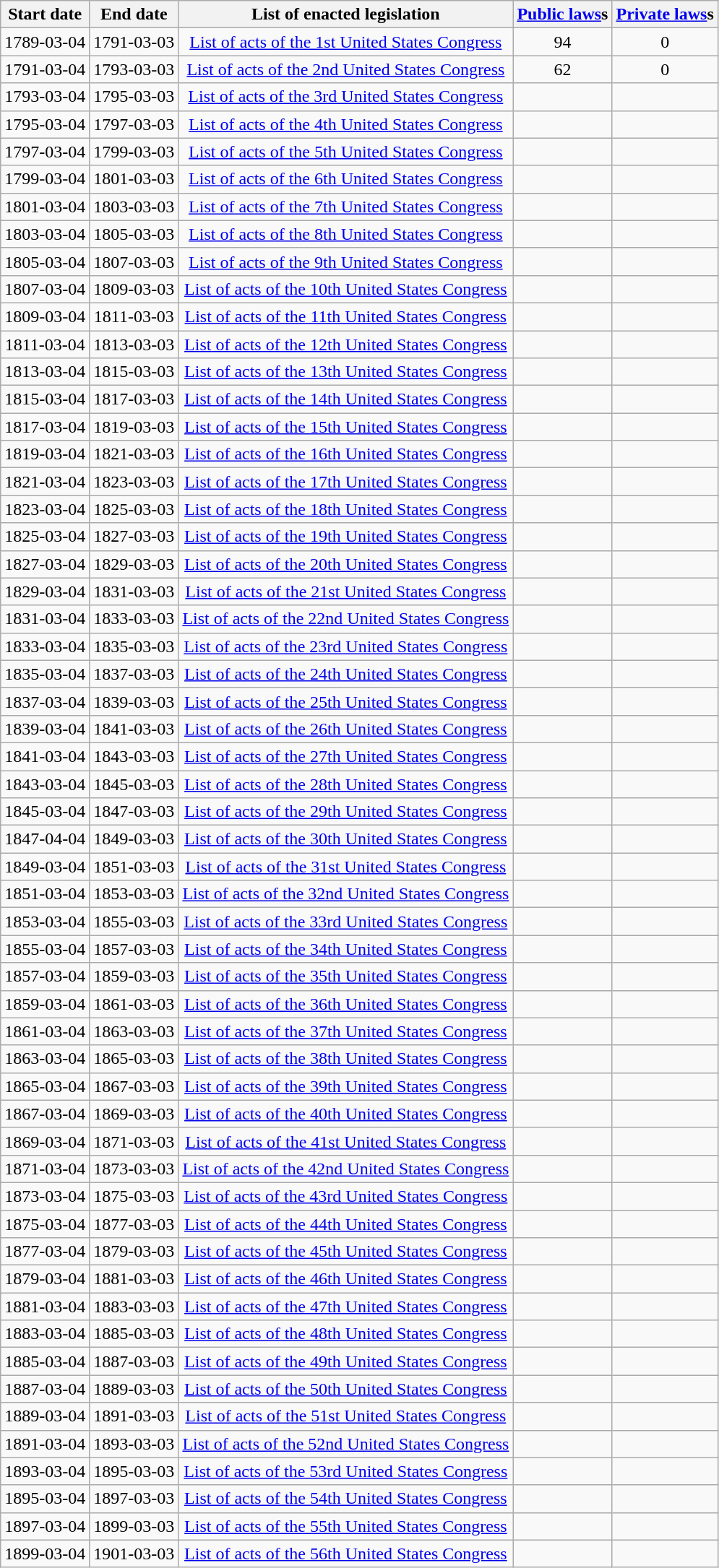<table class="wikitable" style="text-align:center;">
<tr>
<th>Start date</th>
<th>End date</th>
<th>List of enacted legislation</th>
<th><a href='#'>Public laws</a>s</th>
<th><a href='#'>Private laws</a>s</th>
</tr>
<tr>
<td>1789-03-04</td>
<td>1791-03-03</td>
<td><a href='#'>List of acts of the 1st United States Congress</a></td>
<td>94</td>
<td>0</td>
</tr>
<tr>
<td>1791-03-04</td>
<td>1793-03-03</td>
<td><a href='#'>List of acts of the 2nd United States Congress</a></td>
<td>62</td>
<td>0</td>
</tr>
<tr>
<td>1793-03-04</td>
<td>1795-03-03</td>
<td><a href='#'>List of acts of the 3rd United States Congress</a></td>
<td></td>
<td></td>
</tr>
<tr>
<td>1795-03-04</td>
<td>1797-03-03</td>
<td><a href='#'>List of acts of the 4th United States Congress</a></td>
<td></td>
<td></td>
</tr>
<tr>
<td>1797-03-04</td>
<td>1799-03-03</td>
<td><a href='#'>List of acts of the 5th United States Congress</a></td>
<td></td>
<td></td>
</tr>
<tr>
<td>1799-03-04</td>
<td>1801-03-03</td>
<td><a href='#'>List of acts of the 6th United States Congress</a></td>
<td></td>
<td></td>
</tr>
<tr>
<td>1801-03-04</td>
<td>1803-03-03</td>
<td><a href='#'>List of acts of the 7th United States Congress</a></td>
<td></td>
<td></td>
</tr>
<tr>
<td>1803-03-04</td>
<td>1805-03-03</td>
<td><a href='#'>List of acts of the 8th United States Congress</a></td>
<td></td>
<td></td>
</tr>
<tr>
<td>1805-03-04</td>
<td>1807-03-03</td>
<td><a href='#'>List of acts of the 9th United States Congress</a></td>
<td></td>
<td></td>
</tr>
<tr>
<td>1807-03-04</td>
<td>1809-03-03</td>
<td><a href='#'>List of acts of the 10th United States Congress</a></td>
<td></td>
<td></td>
</tr>
<tr>
<td>1809-03-04</td>
<td>1811-03-03</td>
<td><a href='#'>List of acts of the 11th United States Congress</a></td>
<td></td>
<td></td>
</tr>
<tr>
<td>1811-03-04</td>
<td>1813-03-03</td>
<td><a href='#'>List of acts of the 12th United States Congress</a></td>
<td></td>
<td></td>
</tr>
<tr>
<td>1813-03-04</td>
<td>1815-03-03</td>
<td><a href='#'>List of acts of the 13th United States Congress</a></td>
<td></td>
<td></td>
</tr>
<tr>
<td>1815-03-04</td>
<td>1817-03-03</td>
<td><a href='#'>List of acts of the 14th United States Congress</a></td>
<td></td>
<td></td>
</tr>
<tr>
<td>1817-03-04</td>
<td>1819-03-03</td>
<td><a href='#'>List of acts of the 15th United States Congress</a></td>
<td></td>
<td></td>
</tr>
<tr>
<td>1819-03-04</td>
<td>1821-03-03</td>
<td><a href='#'>List of acts of the 16th United States Congress</a></td>
<td></td>
<td></td>
</tr>
<tr>
<td>1821-03-04</td>
<td>1823-03-03</td>
<td><a href='#'>List of acts of the 17th United States Congress</a></td>
<td></td>
<td></td>
</tr>
<tr>
<td>1823-03-04</td>
<td>1825-03-03</td>
<td><a href='#'>List of acts of the 18th United States Congress</a></td>
<td></td>
<td></td>
</tr>
<tr>
<td>1825-03-04</td>
<td>1827-03-03</td>
<td><a href='#'>List of acts of the 19th United States Congress</a></td>
<td></td>
<td></td>
</tr>
<tr>
<td>1827-03-04</td>
<td>1829-03-03</td>
<td><a href='#'>List of acts of the 20th United States Congress</a></td>
<td></td>
<td></td>
</tr>
<tr>
<td>1829-03-04</td>
<td>1831-03-03</td>
<td><a href='#'>List of acts of the 21st United States Congress</a></td>
<td></td>
<td></td>
</tr>
<tr>
<td>1831-03-04</td>
<td>1833-03-03</td>
<td><a href='#'>List of acts of the 22nd United States Congress</a></td>
<td></td>
<td></td>
</tr>
<tr>
<td>1833-03-04</td>
<td>1835-03-03</td>
<td><a href='#'>List of acts of the 23rd United States Congress</a></td>
<td></td>
<td></td>
</tr>
<tr>
<td>1835-03-04</td>
<td>1837-03-03</td>
<td><a href='#'>List of acts of the 24th United States Congress</a></td>
<td></td>
<td></td>
</tr>
<tr>
<td>1837-03-04</td>
<td>1839-03-03</td>
<td><a href='#'>List of acts of the 25th United States Congress</a></td>
<td></td>
<td></td>
</tr>
<tr>
<td>1839-03-04</td>
<td>1841-03-03</td>
<td><a href='#'>List of acts of the 26th United States Congress</a></td>
<td></td>
<td></td>
</tr>
<tr>
<td>1841-03-04</td>
<td>1843-03-03</td>
<td><a href='#'>List of acts of the 27th United States Congress</a></td>
<td></td>
<td></td>
</tr>
<tr>
<td>1843-03-04</td>
<td>1845-03-03</td>
<td><a href='#'>List of acts of the 28th United States Congress</a></td>
<td></td>
<td></td>
</tr>
<tr>
<td>1845-03-04</td>
<td>1847-03-03</td>
<td><a href='#'>List of acts of the 29th United States Congress</a></td>
<td></td>
<td></td>
</tr>
<tr>
<td>1847-04-04</td>
<td>1849-03-03</td>
<td><a href='#'>List of acts of the 30th United States Congress</a></td>
<td></td>
<td></td>
</tr>
<tr>
<td>1849-03-04</td>
<td>1851-03-03</td>
<td><a href='#'>List of acts of the 31st United States Congress</a></td>
<td></td>
<td></td>
</tr>
<tr>
<td>1851-03-04</td>
<td>1853-03-03</td>
<td><a href='#'>List of acts of the 32nd United States Congress</a></td>
<td></td>
<td></td>
</tr>
<tr>
<td>1853-03-04</td>
<td>1855-03-03</td>
<td><a href='#'>List of acts of the 33rd United States Congress</a></td>
<td></td>
<td></td>
</tr>
<tr>
<td>1855-03-04</td>
<td>1857-03-03</td>
<td><a href='#'>List of acts of the 34th United States Congress</a></td>
<td></td>
<td></td>
</tr>
<tr>
<td>1857-03-04</td>
<td>1859-03-03</td>
<td><a href='#'>List of acts of the 35th United States Congress</a></td>
<td></td>
<td></td>
</tr>
<tr>
<td>1859-03-04</td>
<td>1861-03-03</td>
<td><a href='#'>List of acts of the 36th United States Congress</a></td>
<td></td>
<td></td>
</tr>
<tr>
<td>1861-03-04</td>
<td>1863-03-03</td>
<td><a href='#'>List of acts of the 37th United States Congress</a></td>
<td></td>
<td></td>
</tr>
<tr>
<td>1863-03-04</td>
<td>1865-03-03</td>
<td><a href='#'>List of acts of the 38th United States Congress</a></td>
<td></td>
<td></td>
</tr>
<tr>
<td>1865-03-04</td>
<td>1867-03-03</td>
<td><a href='#'>List of acts of the 39th United States Congress</a></td>
<td></td>
<td></td>
</tr>
<tr>
<td>1867-03-04</td>
<td>1869-03-03</td>
<td><a href='#'>List of acts of the 40th United States Congress</a></td>
<td></td>
<td></td>
</tr>
<tr>
<td>1869-03-04</td>
<td>1871-03-03</td>
<td><a href='#'>List of acts of the 41st United States Congress</a></td>
<td></td>
<td></td>
</tr>
<tr>
<td>1871-03-04</td>
<td>1873-03-03</td>
<td><a href='#'>List of acts of the 42nd United States Congress</a></td>
<td></td>
<td></td>
</tr>
<tr>
<td>1873-03-04</td>
<td>1875-03-03</td>
<td><a href='#'>List of acts of the 43rd United States Congress</a></td>
<td></td>
<td></td>
</tr>
<tr>
<td>1875-03-04</td>
<td>1877-03-03</td>
<td><a href='#'>List of acts of the 44th United States Congress</a></td>
<td></td>
<td></td>
</tr>
<tr>
<td>1877-03-04</td>
<td>1879-03-03</td>
<td><a href='#'>List of acts of the 45th United States Congress</a></td>
<td></td>
<td></td>
</tr>
<tr>
<td>1879-03-04</td>
<td>1881-03-03</td>
<td><a href='#'>List of acts of the 46th United States Congress</a></td>
<td></td>
<td></td>
</tr>
<tr>
<td>1881-03-04</td>
<td>1883-03-03</td>
<td><a href='#'>List of acts of the 47th United States Congress</a></td>
<td></td>
<td></td>
</tr>
<tr>
<td>1883-03-04</td>
<td>1885-03-03</td>
<td><a href='#'>List of acts of the 48th United States Congress</a></td>
<td></td>
<td></td>
</tr>
<tr>
<td>1885-03-04</td>
<td>1887-03-03</td>
<td><a href='#'>List of acts of the 49th United States Congress</a></td>
<td></td>
<td></td>
</tr>
<tr>
<td>1887-03-04</td>
<td>1889-03-03</td>
<td><a href='#'>List of acts of the 50th United States Congress</a></td>
<td></td>
<td></td>
</tr>
<tr>
<td>1889-03-04</td>
<td>1891-03-03</td>
<td><a href='#'>List of acts of the 51st United States Congress</a></td>
<td></td>
<td></td>
</tr>
<tr>
<td>1891-03-04</td>
<td>1893-03-03</td>
<td><a href='#'>List of acts of the 52nd United States Congress</a></td>
<td></td>
<td></td>
</tr>
<tr>
<td>1893-03-04</td>
<td>1895-03-03</td>
<td><a href='#'>List of acts of the 53rd United States Congress</a></td>
<td></td>
<td></td>
</tr>
<tr>
<td>1895-03-04</td>
<td>1897-03-03</td>
<td><a href='#'>List of acts of the 54th United States Congress</a></td>
<td></td>
<td></td>
</tr>
<tr>
<td>1897-03-04</td>
<td>1899-03-03</td>
<td><a href='#'>List of acts of the 55th United States Congress</a></td>
<td></td>
<td></td>
</tr>
<tr>
<td>1899-03-04</td>
<td>1901-03-03</td>
<td><a href='#'>List of acts of the 56th United States Congress</a></td>
<td></td>
<td></td>
</tr>
</table>
